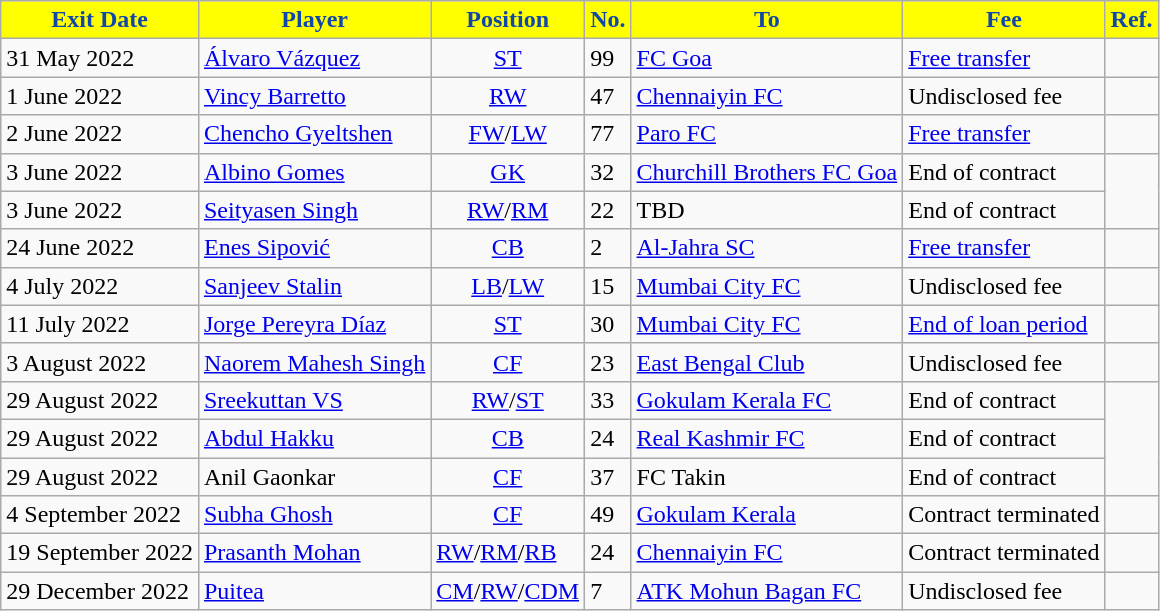<table class="wikitable sortable">
<tr>
<th style="background:#FFFF00; color:#1047AB;">Exit Date</th>
<th style="background:#FFFF00; color:#1047AB;">Player</th>
<th style="background:#FFFF00; color:#1047AB;">Position</th>
<th style="background:#FFFF00; color:#1047AB;">No.</th>
<th style="background:#FFFF00; color:#1047AB;">To</th>
<th style="background:#FFFF00; color:#1047AB;">Fee</th>
<th style="background:#FFFF00; color:#1047AB;">Ref.</th>
</tr>
<tr>
<td>31 May 2022</td>
<td> <a href='#'>Álvaro Vázquez</a></td>
<td style="text-align:center;"><a href='#'>ST</a></td>
<td>99</td>
<td> <a href='#'>FC Goa</a></td>
<td><a href='#'>Free transfer</a></td>
<td></td>
</tr>
<tr>
<td>1 June 2022</td>
<td> <a href='#'>Vincy Barretto</a></td>
<td style="text-align:center;"><a href='#'>RW</a></td>
<td>47</td>
<td> <a href='#'>Chennaiyin FC</a></td>
<td>Undisclosed fee</td>
<td></td>
</tr>
<tr>
<td>2 June 2022</td>
<td> <a href='#'>Chencho Gyeltshen</a></td>
<td style="text-align:center;"><a href='#'>FW</a>/<a href='#'>LW</a></td>
<td>77</td>
<td> <a href='#'>Paro FC</a></td>
<td><a href='#'>Free transfer</a></td>
<td></td>
</tr>
<tr>
<td>3 June 2022</td>
<td> <a href='#'>Albino Gomes</a></td>
<td style="text-align:center;"><a href='#'>GK</a></td>
<td>32</td>
<td> <a href='#'>Churchill Brothers FC Goa</a></td>
<td>End of contract</td>
<td rowspan="2"></td>
</tr>
<tr>
<td>3 June 2022</td>
<td> <a href='#'>Seityasen Singh</a></td>
<td style="text-align:center;"><a href='#'>RW</a>/<a href='#'>RM</a></td>
<td>22</td>
<td>TBD</td>
<td>End of contract</td>
</tr>
<tr>
<td>24 June 2022</td>
<td> <a href='#'>Enes Sipović</a></td>
<td style="text-align:center;"><a href='#'>CB</a></td>
<td>2</td>
<td> <a href='#'>Al-Jahra SC</a></td>
<td><a href='#'>Free transfer</a></td>
<td></td>
</tr>
<tr>
<td>4 July 2022</td>
<td> <a href='#'>Sanjeev Stalin</a></td>
<td style="text-align:center;"><a href='#'>LB</a>/<a href='#'>LW</a></td>
<td>15</td>
<td> <a href='#'>Mumbai City FC</a></td>
<td>Undisclosed fee</td>
<td></td>
</tr>
<tr>
<td>11 July 2022</td>
<td> <a href='#'>Jorge Pereyra Díaz</a></td>
<td style="text-align:center;"><a href='#'>ST</a></td>
<td>30</td>
<td> <a href='#'>Mumbai City FC</a></td>
<td><a href='#'>End of loan period</a></td>
<td></td>
</tr>
<tr>
<td>3 August 2022</td>
<td> <a href='#'>Naorem Mahesh Singh</a></td>
<td style="text-align:center;"><a href='#'>CF</a></td>
<td>23</td>
<td> <a href='#'>East Bengal Club</a></td>
<td>Undisclosed fee</td>
<td></td>
</tr>
<tr>
<td>29 August 2022</td>
<td> <a href='#'>Sreekuttan VS</a></td>
<td style="text-align:center;"><a href='#'>RW</a>/<a href='#'>ST</a></td>
<td>33</td>
<td> <a href='#'>Gokulam Kerala FC</a></td>
<td>End of contract</td>
<td rowspan="3"></td>
</tr>
<tr>
<td>29 August 2022</td>
<td> <a href='#'>Abdul Hakku</a></td>
<td style="text-align:center;"><a href='#'>CB</a></td>
<td>24</td>
<td> <a href='#'>Real Kashmir FC</a></td>
<td>End of contract</td>
</tr>
<tr>
<td>29 August 2022</td>
<td> Anil Gaonkar</td>
<td style="text-align:center;"><a href='#'>CF</a></td>
<td>37</td>
<td> FC Takin</td>
<td>End of contract</td>
</tr>
<tr>
<td>4 September 2022</td>
<td> <a href='#'>Subha Ghosh</a></td>
<td style="text-align:center;"><a href='#'>CF</a></td>
<td>49</td>
<td> <a href='#'>Gokulam Kerala</a></td>
<td>Contract terminated</td>
<td></td>
</tr>
<tr>
<td>19 September 2022</td>
<td> <a href='#'>Prasanth Mohan</a></td>
<td><a href='#'>RW</a>/<a href='#'>RM</a>/<a href='#'>RB</a></td>
<td>24</td>
<td> <a href='#'>Chennaiyin FC</a></td>
<td>Contract terminated</td>
<td></td>
</tr>
<tr>
<td>29 December 2022</td>
<td> <a href='#'>Puitea</a></td>
<td><a href='#'>CM</a>/<a href='#'>RW</a>/<a href='#'>CDM</a></td>
<td>7</td>
<td> <a href='#'>ATK Mohun Bagan FC</a></td>
<td>Undisclosed fee</td>
<td></td>
</tr>
</table>
